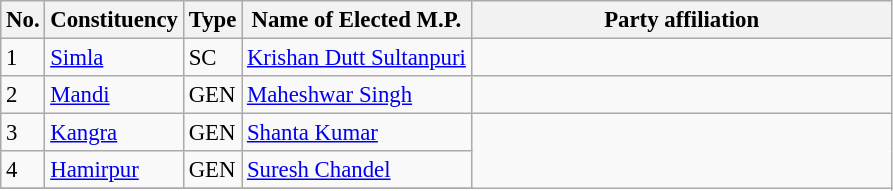<table class="wikitable" style="font-size:95%;">
<tr>
<th>No.</th>
<th>Constituency</th>
<th>Type</th>
<th>Name of Elected M.P.</th>
<th colspan="2" style="width:18em">Party affiliation</th>
</tr>
<tr>
<td>1</td>
<td><a href='#'>Simla</a></td>
<td>SC</td>
<td><a href='#'>Krishan Dutt Sultanpuri</a></td>
<td></td>
</tr>
<tr>
<td>2</td>
<td><a href='#'>Mandi</a></td>
<td>GEN</td>
<td><a href='#'>Maheshwar Singh</a></td>
<td></td>
</tr>
<tr>
<td>3</td>
<td><a href='#'>Kangra</a></td>
<td>GEN</td>
<td><a href='#'>Shanta Kumar</a></td>
</tr>
<tr>
<td>4</td>
<td><a href='#'>Hamirpur</a></td>
<td>GEN</td>
<td><a href='#'>Suresh Chandel</a></td>
</tr>
<tr>
</tr>
</table>
